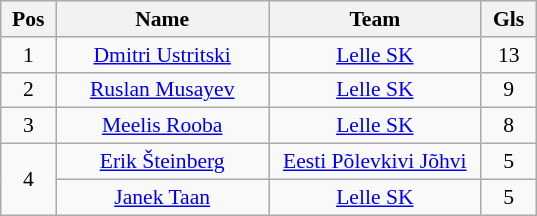<table class="wikitable" style="font-size:90%; text-align:center;">
<tr>
<th width="30">Pos</th>
<th width="135">Name</th>
<th width="135">Team</th>
<th width="30">Gls</th>
</tr>
<tr>
<td>1</td>
<td><a href='#'>Dmitri Ustritski</a></td>
<td><a href='#'>Lelle SK</a></td>
<td>13</td>
</tr>
<tr>
<td>2</td>
<td><a href='#'>Ruslan Musayev</a></td>
<td><a href='#'>Lelle SK</a></td>
<td>9</td>
</tr>
<tr>
<td>3</td>
<td><a href='#'>Meelis Rooba</a></td>
<td><a href='#'>Lelle SK</a></td>
<td>8</td>
</tr>
<tr>
<td rowspan=2>4</td>
<td><a href='#'>Erik Šteinberg</a></td>
<td><a href='#'>Eesti Põlevkivi Jõhvi</a></td>
<td>5</td>
</tr>
<tr>
<td><a href='#'>Janek Taan</a></td>
<td><a href='#'>Lelle SK</a></td>
<td>5</td>
</tr>
</table>
